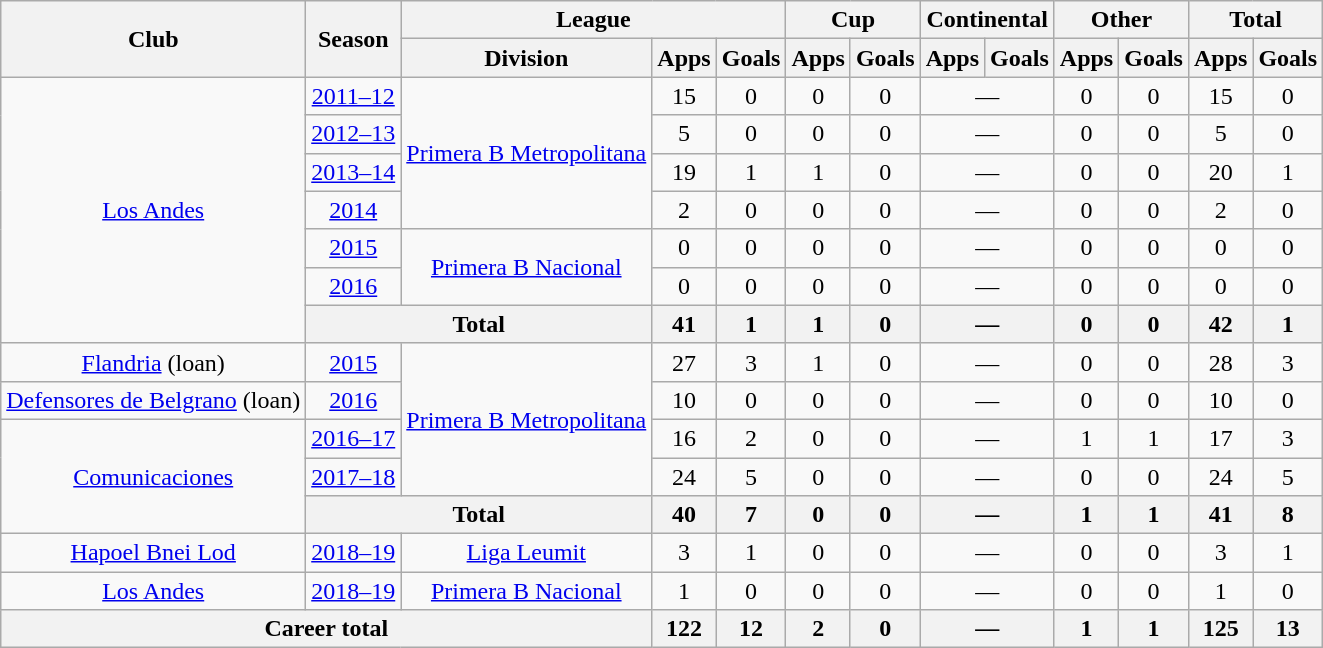<table class="wikitable" style="text-align:center">
<tr>
<th rowspan="2">Club</th>
<th rowspan="2">Season</th>
<th colspan="3">League</th>
<th colspan="2">Cup</th>
<th colspan="2">Continental</th>
<th colspan="2">Other</th>
<th colspan="2">Total</th>
</tr>
<tr>
<th>Division</th>
<th>Apps</th>
<th>Goals</th>
<th>Apps</th>
<th>Goals</th>
<th>Apps</th>
<th>Goals</th>
<th>Apps</th>
<th>Goals</th>
<th>Apps</th>
<th>Goals</th>
</tr>
<tr>
<td rowspan="7"><a href='#'>Los Andes</a></td>
<td><a href='#'>2011–12</a></td>
<td rowspan="4"><a href='#'>Primera B Metropolitana</a></td>
<td>15</td>
<td>0</td>
<td>0</td>
<td>0</td>
<td colspan="2">—</td>
<td>0</td>
<td>0</td>
<td>15</td>
<td>0</td>
</tr>
<tr>
<td><a href='#'>2012–13</a></td>
<td>5</td>
<td>0</td>
<td>0</td>
<td>0</td>
<td colspan="2">—</td>
<td>0</td>
<td>0</td>
<td>5</td>
<td>0</td>
</tr>
<tr>
<td><a href='#'>2013–14</a></td>
<td>19</td>
<td>1</td>
<td>1</td>
<td>0</td>
<td colspan="2">—</td>
<td>0</td>
<td>0</td>
<td>20</td>
<td>1</td>
</tr>
<tr>
<td><a href='#'>2014</a></td>
<td>2</td>
<td>0</td>
<td>0</td>
<td>0</td>
<td colspan="2">—</td>
<td>0</td>
<td>0</td>
<td>2</td>
<td>0</td>
</tr>
<tr>
<td><a href='#'>2015</a></td>
<td rowspan="2"><a href='#'>Primera B Nacional</a></td>
<td>0</td>
<td>0</td>
<td>0</td>
<td>0</td>
<td colspan="2">—</td>
<td>0</td>
<td>0</td>
<td>0</td>
<td>0</td>
</tr>
<tr>
<td><a href='#'>2016</a></td>
<td>0</td>
<td>0</td>
<td>0</td>
<td>0</td>
<td colspan="2">—</td>
<td>0</td>
<td>0</td>
<td>0</td>
<td>0</td>
</tr>
<tr>
<th colspan="2">Total</th>
<th>41</th>
<th>1</th>
<th>1</th>
<th>0</th>
<th colspan="2">—</th>
<th>0</th>
<th>0</th>
<th>42</th>
<th>1</th>
</tr>
<tr>
<td rowspan="1"><a href='#'>Flandria</a> (loan)</td>
<td><a href='#'>2015</a></td>
<td rowspan="4"><a href='#'>Primera B Metropolitana</a></td>
<td>27</td>
<td>3</td>
<td>1</td>
<td>0</td>
<td colspan="2">—</td>
<td>0</td>
<td>0</td>
<td>28</td>
<td>3</td>
</tr>
<tr>
<td rowspan="1"><a href='#'>Defensores de Belgrano</a> (loan)</td>
<td><a href='#'>2016</a></td>
<td>10</td>
<td>0</td>
<td>0</td>
<td>0</td>
<td colspan="2">—</td>
<td>0</td>
<td>0</td>
<td>10</td>
<td>0</td>
</tr>
<tr>
<td rowspan="3"><a href='#'>Comunicaciones</a></td>
<td><a href='#'>2016–17</a></td>
<td>16</td>
<td>2</td>
<td>0</td>
<td>0</td>
<td colspan="2">—</td>
<td>1</td>
<td>1</td>
<td>17</td>
<td>3</td>
</tr>
<tr>
<td><a href='#'>2017–18</a></td>
<td>24</td>
<td>5</td>
<td>0</td>
<td>0</td>
<td colspan="2">—</td>
<td>0</td>
<td>0</td>
<td>24</td>
<td>5</td>
</tr>
<tr>
<th colspan="2">Total</th>
<th>40</th>
<th>7</th>
<th>0</th>
<th>0</th>
<th colspan="2">—</th>
<th>1</th>
<th>1</th>
<th>41</th>
<th>8</th>
</tr>
<tr>
<td rowspan="1"><a href='#'>Hapoel Bnei Lod</a></td>
<td><a href='#'>2018–19</a></td>
<td rowspan="1"><a href='#'>Liga Leumit</a></td>
<td>3</td>
<td>1</td>
<td>0</td>
<td>0</td>
<td colspan="2">—</td>
<td>0</td>
<td>0</td>
<td>3</td>
<td>1</td>
</tr>
<tr>
<td rowspan="1"><a href='#'>Los Andes</a></td>
<td><a href='#'>2018–19</a></td>
<td rowspan="1"><a href='#'>Primera B Nacional</a></td>
<td>1</td>
<td>0</td>
<td>0</td>
<td>0</td>
<td colspan="2">—</td>
<td>0</td>
<td>0</td>
<td>1</td>
<td>0</td>
</tr>
<tr>
<th colspan="3">Career total</th>
<th>122</th>
<th>12</th>
<th>2</th>
<th>0</th>
<th colspan="2">—</th>
<th>1</th>
<th>1</th>
<th>125</th>
<th>13</th>
</tr>
</table>
